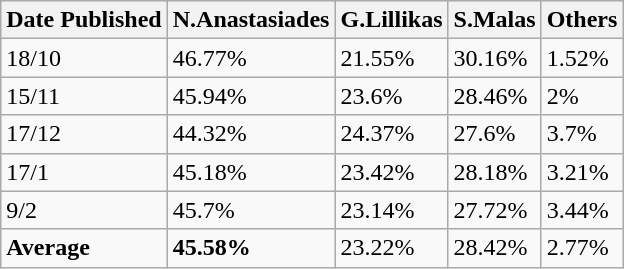<table class="wikitable">
<tr style="background:#e9e9e9;">
<th>Date Published</th>
<th>N.Anastasiades</th>
<th>G.Lillikas</th>
<th>S.Malas</th>
<th>Others</th>
</tr>
<tr>
<td>18/10</td>
<td>46.77%</td>
<td>21.55%</td>
<td>30.16%</td>
<td>1.52%</td>
</tr>
<tr>
<td>15/11</td>
<td>45.94%</td>
<td>23.6%</td>
<td>28.46%</td>
<td>2%</td>
</tr>
<tr>
<td>17/12</td>
<td>44.32%</td>
<td>24.37%</td>
<td>27.6%</td>
<td>3.7%</td>
</tr>
<tr>
<td>17/1</td>
<td>45.18%</td>
<td>23.42%</td>
<td>28.18%</td>
<td>3.21%</td>
</tr>
<tr>
<td>9/2</td>
<td>45.7%</td>
<td>23.14%</td>
<td>27.72%</td>
<td>3.44%</td>
</tr>
<tr>
<td><strong>Average</strong></td>
<td><strong>45.58%</strong></td>
<td>23.22%</td>
<td>28.42%</td>
<td>2.77%</td>
</tr>
</table>
